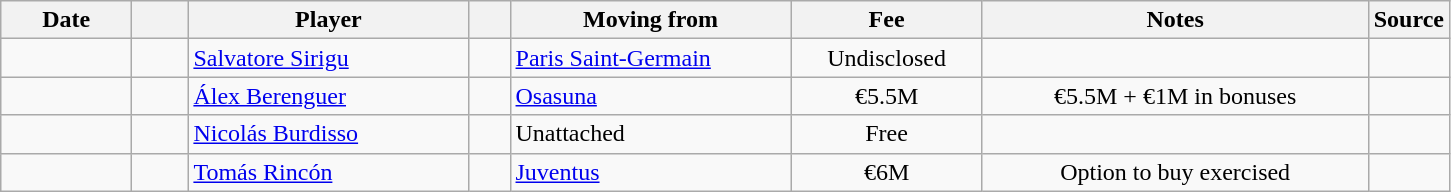<table class="wikitable sortable">
<tr>
<th style="width:80px;">Date</th>
<th style="width:30px;"></th>
<th style="width:180px;">Player</th>
<th style="width:20px;"></th>
<th style="width:180px;">Moving from</th>
<th style="width:120px;" class="unsortable">Fee</th>
<th style="width:250px;" class="unsortable">Notes</th>
<th style="width:20px;">Source</th>
</tr>
<tr>
<td></td>
<td align=center></td>
<td> <a href='#'>Salvatore Sirigu</a></td>
<td align=center></td>
<td> <a href='#'>Paris Saint-Germain</a></td>
<td align=center>Undisclosed</td>
<td align=center></td>
<td></td>
</tr>
<tr>
<td></td>
<td align=center></td>
<td> <a href='#'>Álex Berenguer</a></td>
<td align=center></td>
<td> <a href='#'>Osasuna</a></td>
<td align=center>€5.5M</td>
<td align=center>€5.5M + €1M in bonuses</td>
<td></td>
</tr>
<tr>
<td></td>
<td align=center></td>
<td> <a href='#'>Nicolás Burdisso</a></td>
<td align=center></td>
<td>Unattached</td>
<td align=center>Free</td>
<td align=center></td>
<td></td>
</tr>
<tr>
<td></td>
<td align=center></td>
<td> <a href='#'>Tomás Rincón</a></td>
<td align=center></td>
<td> <a href='#'>Juventus</a></td>
<td align=center>€6M</td>
<td align=center>Option to buy exercised</td>
<td></td>
</tr>
</table>
